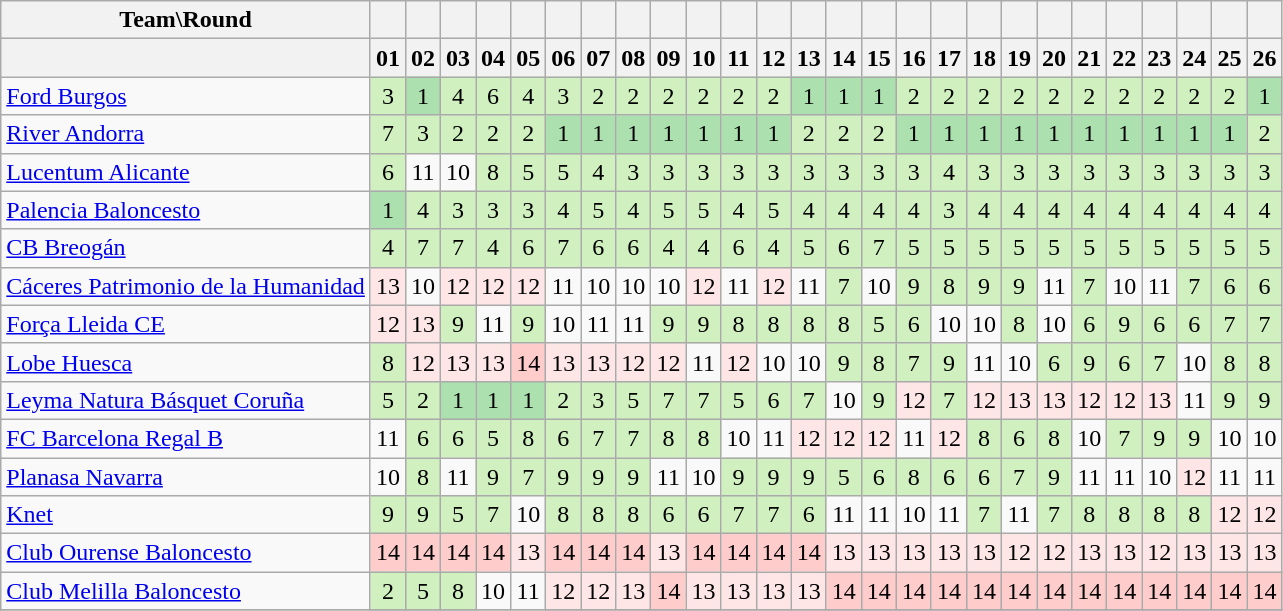<table class="wikitable sortable" style="text-align: center;">
<tr>
<th>Team\Round</th>
<th></th>
<th></th>
<th></th>
<th></th>
<th></th>
<th></th>
<th></th>
<th></th>
<th></th>
<th></th>
<th></th>
<th></th>
<th></th>
<th></th>
<th></th>
<th></th>
<th></th>
<th></th>
<th></th>
<th></th>
<th></th>
<th></th>
<th></th>
<th></th>
<th></th>
<th></th>
</tr>
<tr>
<th></th>
<th>01</th>
<th>02</th>
<th>03</th>
<th>04</th>
<th>05</th>
<th>06</th>
<th>07</th>
<th>08</th>
<th>09</th>
<th>10</th>
<th>11</th>
<th>12</th>
<th>13</th>
<th>14</th>
<th>15</th>
<th>16</th>
<th>17</th>
<th>18</th>
<th>19</th>
<th>20</th>
<th>21</th>
<th>22</th>
<th>23</th>
<th>24</th>
<th>25</th>
<th>26</th>
</tr>
<tr>
<td align="left"><a href='#'>Ford Burgos</a></td>
<td style="background:#D0F0C0">3</td>
<td style="background:#ACE1AF">1</td>
<td style="background:#D0F0C0">4</td>
<td style="background:#D0F0C0">6</td>
<td style="background:#D0F0C0">4</td>
<td style="background:#D0F0C0">3</td>
<td style="background:#D0F0C0">2</td>
<td style="background:#D0F0C0">2</td>
<td style="background:#D0F0C0">2</td>
<td style="background:#D0F0C0">2</td>
<td style="background:#D0F0C0">2</td>
<td style="background:#D0F0C0">2</td>
<td style="background:#ACE1AF">1</td>
<td style="background:#ACE1AF">1</td>
<td style="background:#ACE1AF">1</td>
<td style="background:#D0F0C0">2</td>
<td style="background:#D0F0C0">2</td>
<td style="background:#D0F0C0">2</td>
<td style="background:#D0F0C0">2</td>
<td style="background:#D0F0C0">2</td>
<td style="background:#D0F0C0">2</td>
<td style="background:#D0F0C0">2</td>
<td style="background:#D0F0C0">2</td>
<td style="background:#D0F0C0">2</td>
<td style="background:#D0F0C0">2</td>
<td style="background:#ACE1AF">1</td>
</tr>
<tr>
<td align="left"><a href='#'>River Andorra</a></td>
<td style="background:#D0F0C0">7</td>
<td style="background:#D0F0C0">3</td>
<td style="background:#D0F0C0">2</td>
<td style="background:#D0F0C0">2</td>
<td style="background:#D0F0C0">2</td>
<td style="background:#ACE1AF">1</td>
<td style="background:#ACE1AF">1</td>
<td style="background:#ACE1AF">1</td>
<td style="background:#ACE1AF">1</td>
<td style="background:#ACE1AF">1</td>
<td style="background:#ACE1AF">1</td>
<td style="background:#ACE1AF">1</td>
<td style="background:#D0F0C0">2</td>
<td style="background:#D0F0C0">2</td>
<td style="background:#D0F0C0">2</td>
<td style="background:#ACE1AF">1</td>
<td style="background:#ACE1AF">1</td>
<td style="background:#ACE1AF">1</td>
<td style="background:#ACE1AF">1</td>
<td style="background:#ACE1AF">1</td>
<td style="background:#ACE1AF">1</td>
<td style="background:#ACE1AF">1</td>
<td style="background:#ACE1AF">1</td>
<td style="background:#ACE1AF">1</td>
<td style="background:#ACE1AF">1</td>
<td style="background:#D0F0C0">2</td>
</tr>
<tr>
<td align="left"><a href='#'>Lucentum Alicante</a></td>
<td style="background:#D0F0C0">6</td>
<td>11</td>
<td>10</td>
<td style="background:#D0F0C0">8</td>
<td style="background:#D0F0C0">5</td>
<td style="background:#D0F0C0">5</td>
<td style="background:#D0F0C0">4</td>
<td style="background:#D0F0C0">3</td>
<td style="background:#D0F0C0">3</td>
<td style="background:#D0F0C0">3</td>
<td style="background:#D0F0C0">3</td>
<td style="background:#D0F0C0">3</td>
<td style="background:#D0F0C0">3</td>
<td style="background:#D0F0C0">3</td>
<td style="background:#D0F0C0">3</td>
<td style="background:#D0F0C0">3</td>
<td style="background:#D0F0C0">4</td>
<td style="background:#D0F0C0">3</td>
<td style="background:#D0F0C0">3</td>
<td style="background:#D0F0C0">3</td>
<td style="background:#D0F0C0">3</td>
<td style="background:#D0F0C0">3</td>
<td style="background:#D0F0C0">3</td>
<td style="background:#D0F0C0">3</td>
<td style="background:#D0F0C0">3</td>
<td style="background:#D0F0C0">3</td>
</tr>
<tr>
<td align="left"><a href='#'>Palencia Baloncesto</a></td>
<td style="background:#ACE1AF">1</td>
<td style="background:#D0F0C0">4</td>
<td style="background:#D0F0C0">3</td>
<td style="background:#D0F0C0">3</td>
<td style="background:#D0F0C0">3</td>
<td style="background:#D0F0C0">4</td>
<td style="background:#D0F0C0">5</td>
<td style="background:#D0F0C0">4</td>
<td style="background:#D0F0C0">5</td>
<td style="background:#D0F0C0">5</td>
<td style="background:#D0F0C0">4</td>
<td style="background:#D0F0C0">5</td>
<td style="background:#D0F0C0">4</td>
<td style="background:#D0F0C0">4</td>
<td style="background:#D0F0C0">4</td>
<td style="background:#D0F0C0">4</td>
<td style="background:#D0F0C0">3</td>
<td style="background:#D0F0C0">4</td>
<td style="background:#D0F0C0">4</td>
<td style="background:#D0F0C0">4</td>
<td style="background:#D0F0C0">4</td>
<td style="background:#D0F0C0">4</td>
<td style="background:#D0F0C0">4</td>
<td style="background:#D0F0C0">4</td>
<td style="background:#D0F0C0">4</td>
<td style="background:#D0F0C0">4</td>
</tr>
<tr>
<td align="left"><a href='#'>CB Breogán</a></td>
<td style="background:#D0F0C0">4</td>
<td style="background:#D0F0C0">7</td>
<td style="background:#D0F0C0">7</td>
<td style="background:#D0F0C0">4</td>
<td style="background:#D0F0C0">6</td>
<td style="background:#D0F0C0">7</td>
<td style="background:#D0F0C0">6</td>
<td style="background:#D0F0C0">6</td>
<td style="background:#D0F0C0">4</td>
<td style="background:#D0F0C0">4</td>
<td style="background:#D0F0C0">6</td>
<td style="background:#D0F0C0">4</td>
<td style="background:#D0F0C0">5</td>
<td style="background:#D0F0C0">6</td>
<td style="background:#D0F0C0">7</td>
<td style="background:#D0F0C0">5</td>
<td style="background:#D0F0C0">5</td>
<td style="background:#D0F0C0">5</td>
<td style="background:#D0F0C0">5</td>
<td style="background:#D0F0C0">5</td>
<td style="background:#D0F0C0">5</td>
<td style="background:#D0F0C0">5</td>
<td style="background:#D0F0C0">5</td>
<td style="background:#D0F0C0">5</td>
<td style="background:#D0F0C0">5</td>
<td style="background:#D0F0C0">5</td>
</tr>
<tr>
<td align="left"><a href='#'>Cáceres Patrimonio de la Humanidad</a></td>
<td style="background:#FFE6E6">13</td>
<td>10</td>
<td style="background:#FFE6E6">12</td>
<td style="background:#FFE6E6">12</td>
<td style="background:#FFE6E6">12</td>
<td>11</td>
<td>10</td>
<td>10</td>
<td>10</td>
<td style="background:#FFE6E6">12</td>
<td>11</td>
<td style="background:#FFE6E6">12</td>
<td>11</td>
<td style="background:#D0F0C0">7</td>
<td>10</td>
<td style="background:#D0F0C0">9</td>
<td style="background:#D0F0C0">8</td>
<td style="background:#D0F0C0">9</td>
<td style="background:#D0F0C0">9</td>
<td>11</td>
<td style="background:#D0F0C0">7</td>
<td>10</td>
<td>11</td>
<td style="background:#D0F0C0">7</td>
<td style="background:#D0F0C0">6</td>
<td style="background:#D0F0C0">6</td>
</tr>
<tr>
<td align="left"><a href='#'>Força Lleida CE</a></td>
<td style="background:#FFE6E6">12</td>
<td style="background:#FFE6E6">13</td>
<td style="background:#D0F0C0">9</td>
<td>11</td>
<td style="background:#D0F0C0">9</td>
<td>10</td>
<td>11</td>
<td>11</td>
<td style="background:#D0F0C0">9</td>
<td style="background:#D0F0C0">9</td>
<td style="background:#D0F0C0">8</td>
<td style="background:#D0F0C0">8</td>
<td style="background:#D0F0C0">8</td>
<td style="background:#D0F0C0">8</td>
<td style="background:#D0F0C0">5</td>
<td style="background:#D0F0C0">6</td>
<td>10</td>
<td>10</td>
<td style="background:#D0F0C0">8</td>
<td>10</td>
<td style="background:#D0F0C0">6</td>
<td style="background:#D0F0C0">9</td>
<td style="background:#D0F0C0">6</td>
<td style="background:#D0F0C0">6</td>
<td style="background:#D0F0C0">7</td>
<td style="background:#D0F0C0">7</td>
</tr>
<tr>
<td align="left"><a href='#'>Lobe Huesca</a></td>
<td style="background:#D0F0C0">8</td>
<td style="background:#FFE6E6">12</td>
<td style="background:#FFE6E6">13</td>
<td style="background:#FFE6E6">13</td>
<td style="background:#FFCCCC">14</td>
<td style="background:#FFE6E6">13</td>
<td style="background:#FFE6E6">13</td>
<td style="background:#FFE6E6">12</td>
<td style="background:#FFE6E6">12</td>
<td>11</td>
<td style="background:#FFE6E6">12</td>
<td>10</td>
<td>10</td>
<td style="background:#D0F0C0">9</td>
<td style="background:#D0F0C0">8</td>
<td style="background:#D0F0C0">7</td>
<td style="background:#D0F0C0">9</td>
<td>11</td>
<td>10</td>
<td style="background:#D0F0C0">6</td>
<td style="background:#D0F0C0">9</td>
<td style="background:#D0F0C0">6</td>
<td style="background:#D0F0C0">7</td>
<td>10</td>
<td style="background:#D0F0C0">8</td>
<td style="background:#D0F0C0">8</td>
</tr>
<tr>
<td align="left"><a href='#'>Leyma Natura Básquet Coruña</a></td>
<td style="background:#D0F0C0">5</td>
<td style="background:#D0F0C0">2</td>
<td style="background:#ACE1AF">1</td>
<td style="background:#ACE1AF">1</td>
<td style="background:#ACE1AF">1</td>
<td style="background:#D0F0C0">2</td>
<td style="background:#D0F0C0">3</td>
<td style="background:#D0F0C0">5</td>
<td style="background:#D0F0C0">7</td>
<td style="background:#D0F0C0">7</td>
<td style="background:#D0F0C0">5</td>
<td style="background:#D0F0C0">6</td>
<td style="background:#D0F0C0">7</td>
<td>10</td>
<td style="background:#D0F0C0">9</td>
<td style="background:#FFE6E6">12</td>
<td style="background:#D0F0C0">7</td>
<td style="background:#FFE6E6">12</td>
<td style="background:#FFE6E6">13</td>
<td style="background:#FFE6E6">13</td>
<td style="background:#FFE6E6">12</td>
<td style="background:#FFE6E6">12</td>
<td style="background:#FFE6E6">13</td>
<td>11</td>
<td style="background:#D0F0C0">9</td>
<td style="background:#D0F0C0">9</td>
</tr>
<tr>
<td align="left"><a href='#'>FC Barcelona Regal B</a></td>
<td>11</td>
<td style="background:#D0F0C0">6</td>
<td style="background:#D0F0C0">6</td>
<td style="background:#D0F0C0">5</td>
<td style="background:#D0F0C0">8</td>
<td style="background:#D0F0C0">6</td>
<td style="background:#D0F0C0">7</td>
<td style="background:#D0F0C0">7</td>
<td style="background:#D0F0C0">8</td>
<td style="background:#D0F0C0">8</td>
<td>10</td>
<td>11</td>
<td style="background:#FFE6E6">12</td>
<td style="background:#FFE6E6">12</td>
<td style="background:#FFE6E6">12</td>
<td>11</td>
<td style="background:#FFE6E6">12</td>
<td style="background:#D0F0C0">8</td>
<td style="background:#D0F0C0">6</td>
<td style="background:#D0F0C0">8</td>
<td>10</td>
<td style="background:#D0F0C0">7</td>
<td style="background:#D0F0C0">9</td>
<td style="background:#D0F0C0">9</td>
<td>10</td>
<td>10</td>
</tr>
<tr>
<td align="left"><a href='#'>Planasa Navarra</a></td>
<td>10</td>
<td style="background:#D0F0C0">8</td>
<td>11</td>
<td style="background:#D0F0C0">9</td>
<td style="background:#D0F0C0">7</td>
<td style="background:#D0F0C0">9</td>
<td style="background:#D0F0C0">9</td>
<td style="background:#D0F0C0">9</td>
<td>11</td>
<td>10</td>
<td style="background:#D0F0C0">9</td>
<td style="background:#D0F0C0">9</td>
<td style="background:#D0F0C0">9</td>
<td style="background:#D0F0C0">5</td>
<td style="background:#D0F0C0">6</td>
<td style="background:#D0F0C0">8</td>
<td style="background:#D0F0C0">6</td>
<td style="background:#D0F0C0">6</td>
<td style="background:#D0F0C0">7</td>
<td style="background:#D0F0C0">9</td>
<td>11</td>
<td>11</td>
<td>10</td>
<td style="background:#FFE6E6">12</td>
<td>11</td>
<td>11</td>
</tr>
<tr>
<td align="left"><a href='#'>Knet</a></td>
<td style="background:#D0F0C0">9</td>
<td style="background:#D0F0C0">9</td>
<td style="background:#D0F0C0">5</td>
<td style="background:#D0F0C0">7</td>
<td>10</td>
<td style="background:#D0F0C0">8</td>
<td style="background:#D0F0C0">8</td>
<td style="background:#D0F0C0">8</td>
<td style="background:#D0F0C0">6</td>
<td style="background:#D0F0C0">6</td>
<td style="background:#D0F0C0">7</td>
<td style="background:#D0F0C0">7</td>
<td style="background:#D0F0C0">6</td>
<td>11</td>
<td>11</td>
<td>10</td>
<td>11</td>
<td style="background:#D0F0C0">7</td>
<td>11</td>
<td style="background:#D0F0C0">7</td>
<td style="background:#D0F0C0">8</td>
<td style="background:#D0F0C0">8</td>
<td style="background:#D0F0C0">8</td>
<td style="background:#D0F0C0">8</td>
<td style="background:#FFE6E6">12</td>
<td style="background:#FFE6E6">12</td>
</tr>
<tr>
<td align="left"><a href='#'>Club Ourense Baloncesto</a></td>
<td style="background:#FFCCCC">14</td>
<td style="background:#FFCCCC">14</td>
<td style="background:#FFCCCC">14</td>
<td style="background:#FFCCCC">14</td>
<td style="background:#FFE6E6">13</td>
<td style="background:#FFCCCC">14</td>
<td style="background:#FFCCCC">14</td>
<td style="background:#FFCCCC">14</td>
<td style="background:#FFE6E6">13</td>
<td style="background:#FFCCCC">14</td>
<td style="background:#FFCCCC">14</td>
<td style="background:#FFCCCC">14</td>
<td style="background:#FFCCCC">14</td>
<td style="background:#FFE6E6">13</td>
<td style="background:#FFE6E6">13</td>
<td style="background:#FFE6E6">13</td>
<td style="background:#FFE6E6">13</td>
<td style="background:#FFE6E6">13</td>
<td style="background:#FFE6E6">12</td>
<td style="background:#FFE6E6">12</td>
<td style="background:#FFE6E6">13</td>
<td style="background:#FFE6E6">13</td>
<td style="background:#FFE6E6">12</td>
<td style="background:#FFE6E6">13</td>
<td style="background:#FFE6E6">13</td>
<td style="background:#FFE6E6">13</td>
</tr>
<tr>
<td align="left"><a href='#'>Club Melilla Baloncesto</a></td>
<td style="background:#D0F0C0">2</td>
<td style="background:#D0F0C0">5</td>
<td style="background:#D0F0C0">8</td>
<td>10</td>
<td>11</td>
<td style="background:#FFE6E6">12</td>
<td style="background:#FFE6E6">12</td>
<td style="background:#FFE6E6">13</td>
<td style="background:#FFCCCC">14</td>
<td style="background:#FFE6E6">13</td>
<td style="background:#FFE6E6">13</td>
<td style="background:#FFE6E6">13</td>
<td style="background:#FFE6E6">13</td>
<td style="background:#FFCCCC">14</td>
<td style="background:#FFCCCC">14</td>
<td style="background:#FFCCCC">14</td>
<td style="background:#FFCCCC">14</td>
<td style="background:#FFCCCC">14</td>
<td style="background:#FFCCCC">14</td>
<td style="background:#FFCCCC">14</td>
<td style="background:#FFCCCC">14</td>
<td style="background:#FFCCCC">14</td>
<td style="background:#FFCCCC">14</td>
<td style="background:#FFCCCC">14</td>
<td style="background:#FFCCCC">14</td>
<td style="background:#FFCCCC">14</td>
</tr>
<tr>
</tr>
</table>
